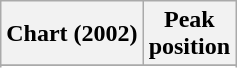<table class="wikitable sortable plainrowheaders" style="text-align:center">
<tr>
<th scope="col">Chart (2002)</th>
<th scope="col">Peak<br>position</th>
</tr>
<tr>
</tr>
<tr>
</tr>
<tr>
</tr>
</table>
